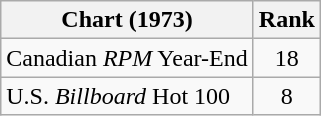<table class="wikitable">
<tr>
<th align="left">Chart (1973)</th>
<th style="text-align:center;">Rank</th>
</tr>
<tr>
<td>Canadian <em>RPM</em> Year-End</td>
<td style="text-align:center;">18</td>
</tr>
<tr>
<td>U.S. <em>Billboard</em> Hot 100</td>
<td style="text-align:center;">8</td>
</tr>
</table>
